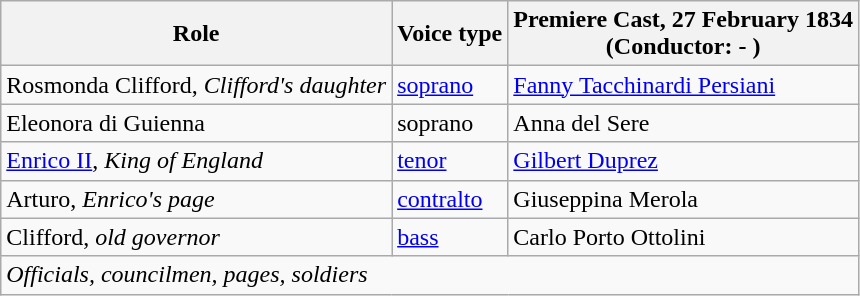<table class="wikitable">
<tr>
<th>Role</th>
<th>Voice type</th>
<th>Premiere Cast, 27 February 1834<br>(Conductor: - )</th>
</tr>
<tr>
<td>Rosmonda Clifford, <em>Clifford's daughter</em></td>
<td><a href='#'>soprano</a></td>
<td><a href='#'>Fanny Tacchinardi Persiani</a></td>
</tr>
<tr>
<td>Eleonora di Guienna</td>
<td>soprano</td>
<td>Anna del Sere</td>
</tr>
<tr>
<td><a href='#'>Enrico II</a>, <em>King of England</em></td>
<td><a href='#'>tenor</a></td>
<td><a href='#'>Gilbert Duprez</a></td>
</tr>
<tr>
<td>Arturo, <em>Enrico's page</em></td>
<td><a href='#'>contralto</a></td>
<td>Giuseppina Merola</td>
</tr>
<tr>
<td>Clifford, <em>old governor</em></td>
<td><a href='#'>bass</a></td>
<td>Carlo Porto Ottolini</td>
</tr>
<tr>
<td colspan="3"><em>Officials, councilmen, pages, soldiers</em></td>
</tr>
</table>
